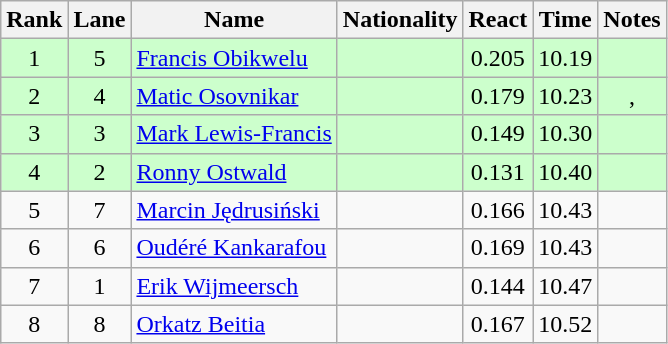<table class="wikitable sortable" style="text-align:center">
<tr>
<th>Rank</th>
<th>Lane</th>
<th>Name</th>
<th>Nationality</th>
<th>React</th>
<th>Time</th>
<th>Notes</th>
</tr>
<tr bgcolor=ccffcc>
<td>1</td>
<td>5</td>
<td align="left"><a href='#'>Francis Obikwelu</a></td>
<td align=left></td>
<td>0.205</td>
<td>10.19</td>
<td></td>
</tr>
<tr bgcolor=ccffcc>
<td>2</td>
<td>4</td>
<td align="left"><a href='#'>Matic Osovnikar</a></td>
<td align=left></td>
<td>0.179</td>
<td>10.23</td>
<td>, </td>
</tr>
<tr bgcolor=ccffcc>
<td>3</td>
<td>3</td>
<td align="left"><a href='#'>Mark Lewis-Francis</a></td>
<td align=left></td>
<td>0.149</td>
<td>10.30</td>
<td></td>
</tr>
<tr bgcolor=ccffcc>
<td>4</td>
<td>2</td>
<td align="left"><a href='#'>Ronny Ostwald</a></td>
<td align=left></td>
<td>0.131</td>
<td>10.40</td>
<td></td>
</tr>
<tr>
<td>5</td>
<td>7</td>
<td align="left"><a href='#'>Marcin Jędrusiński</a></td>
<td align=left></td>
<td>0.166</td>
<td>10.43</td>
<td></td>
</tr>
<tr>
<td>6</td>
<td>6</td>
<td align="left"><a href='#'>Oudéré Kankarafou</a></td>
<td align=left></td>
<td>0.169</td>
<td>10.43</td>
<td></td>
</tr>
<tr>
<td>7</td>
<td>1</td>
<td align="left"><a href='#'>Erik Wijmeersch</a></td>
<td align=left></td>
<td>0.144</td>
<td>10.47</td>
<td></td>
</tr>
<tr>
<td>8</td>
<td>8</td>
<td align="left"><a href='#'>Orkatz Beitia</a></td>
<td align=left></td>
<td>0.167</td>
<td>10.52</td>
<td></td>
</tr>
</table>
